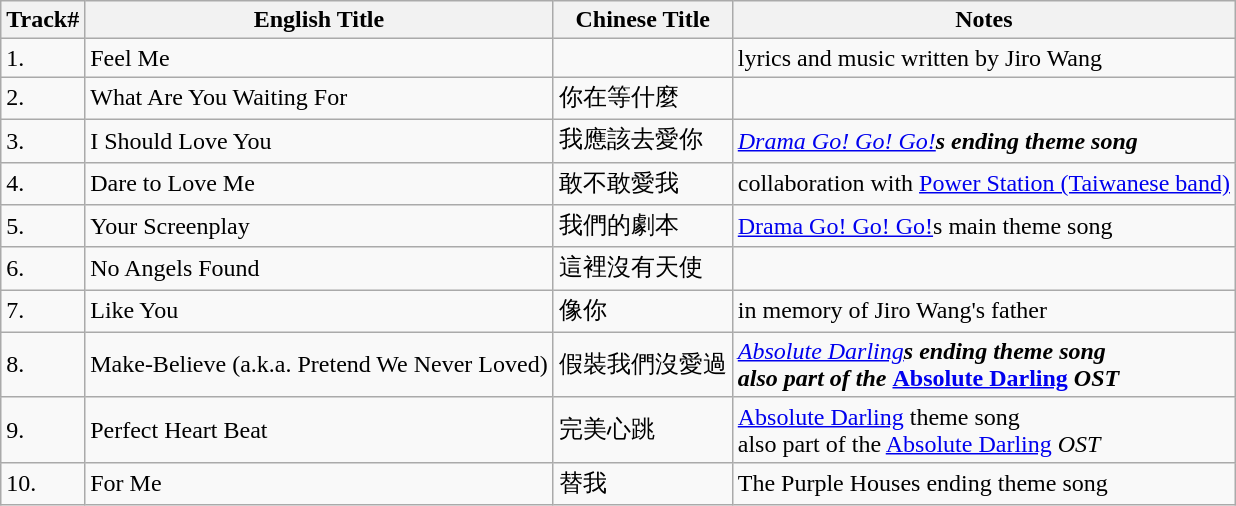<table class="wikitable">
<tr>
<th>Track#</th>
<th>English Title</th>
<th>Chinese Title</th>
<th>Notes</th>
</tr>
<tr>
<td>1.</td>
<td>Feel Me</td>
<td></td>
<td>lyrics and music written by Jiro Wang</td>
</tr>
<tr>
<td>2.</td>
<td>What Are You Waiting For</td>
<td>你在等什麼</td>
<td></td>
</tr>
<tr>
<td>3.</td>
<td>I Should Love You</td>
<td>我應該去愛你</td>
<td><em><a href='#'>Drama Go! Go! Go!</a><strong>s ending theme song</td>
</tr>
<tr>
<td>4.</td>
<td>Dare to Love Me</td>
<td>敢不敢愛我</td>
<td>collaboration with <a href='#'>Power Station (Taiwanese band)</a></td>
</tr>
<tr>
<td>5.</td>
<td>Your Screenplay</td>
<td>我們的劇本</td>
<td></em><a href='#'>Drama Go! Go! Go!</a></strong>s main theme song</td>
</tr>
<tr>
<td>6.</td>
<td>No Angels Found</td>
<td>這裡沒有天使</td>
<td></td>
</tr>
<tr>
<td>7.</td>
<td>Like You</td>
<td>像你</td>
<td>in memory of Jiro Wang's father</td>
</tr>
<tr>
<td>8.</td>
<td>Make-Believe (a.k.a. Pretend We Never Loved)</td>
<td>假裝我們沒愛過</td>
<td><em><a href='#'>Absolute Darling</a><strong>s ending theme song<br>also part of the </em><a href='#'>Absolute Darling</a><em> OST</td>
</tr>
<tr>
<td>9.</td>
<td>Perfect Heart Beat</td>
<td>完美心跳</td>
<td><a href='#'>Absolute Darling</a> theme song<br>also part of the </em><a href='#'>Absolute Darling</a><em> OST</td>
</tr>
<tr>
<td>10.</td>
<td>For Me</td>
<td>替我</td>
<td></em>The Purple House</strong>s ending theme song</td>
</tr>
</table>
